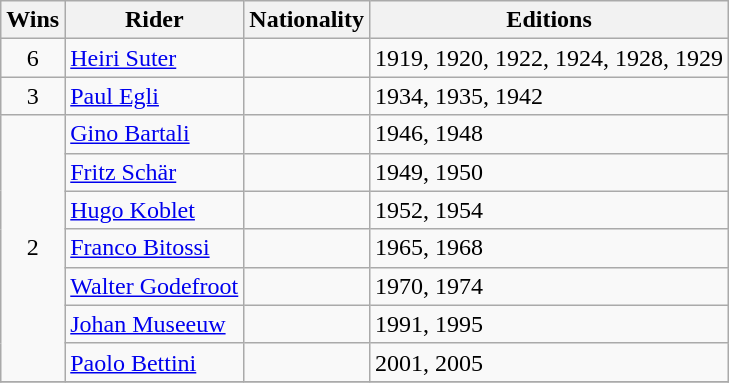<table class="wikitable">
<tr>
<th>Wins</th>
<th>Rider</th>
<th>Nationality</th>
<th>Editions</th>
</tr>
<tr>
<td align=center>6</td>
<td><a href='#'>Heiri Suter</a></td>
<td></td>
<td>1919, 1920, 1922, 1924, 1928, 1929</td>
</tr>
<tr>
<td align=center>3</td>
<td><a href='#'>Paul Egli</a></td>
<td></td>
<td>1934, 1935, 1942</td>
</tr>
<tr>
<td align=center rowspan= 7>2</td>
<td><a href='#'>Gino Bartali</a></td>
<td></td>
<td>1946, 1948</td>
</tr>
<tr>
<td><a href='#'>Fritz Schär</a></td>
<td></td>
<td>1949, 1950</td>
</tr>
<tr>
<td><a href='#'>Hugo Koblet</a></td>
<td></td>
<td>1952, 1954</td>
</tr>
<tr>
<td><a href='#'>Franco Bitossi</a></td>
<td></td>
<td>1965, 1968</td>
</tr>
<tr>
<td><a href='#'>Walter Godefroot</a></td>
<td></td>
<td>1970, 1974</td>
</tr>
<tr>
<td><a href='#'>Johan Museeuw</a></td>
<td></td>
<td>1991, 1995</td>
</tr>
<tr>
<td><a href='#'>Paolo Bettini</a></td>
<td></td>
<td>2001, 2005</td>
</tr>
<tr>
</tr>
</table>
